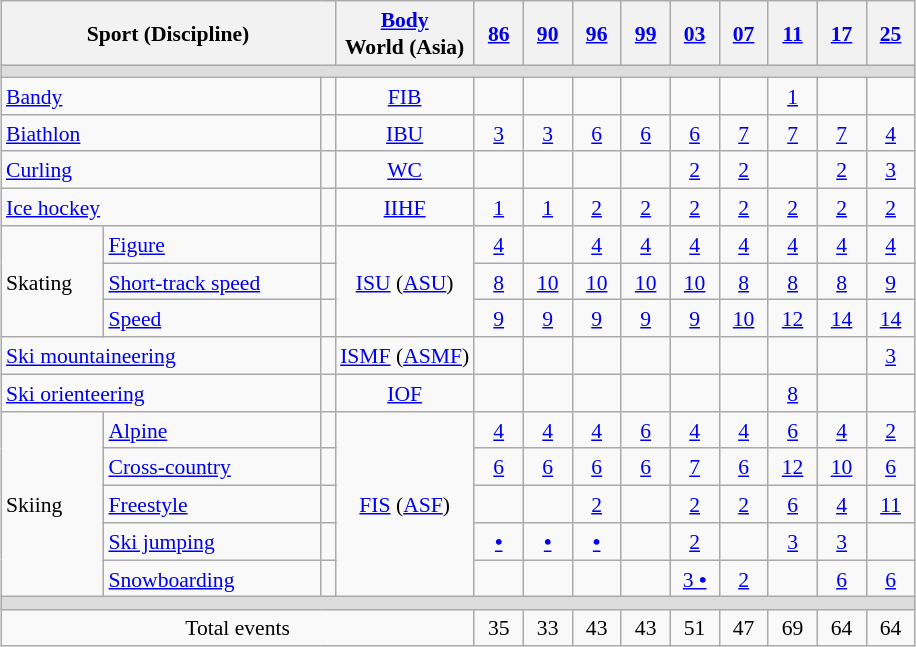<table class="wikitable" style="margin:0.5em auto;font-size:90%;line-height:1.25;text-align:center">
<tr>
<th colspan=3 style="width:15em">Sport (Discipline)</th>
<th><a href='#'>Body</a><br>World (Asia)</th>
<th style="width:1.80em"><a href='#'>86</a></th>
<th style="width:1.80em"><a href='#'>90</a></th>
<th style="width:1.80em"><a href='#'>96</a></th>
<th style="width:1.80em"><a href='#'>99</a></th>
<th style="width:1.80em"><a href='#'>03</a></th>
<th style="width:1.80em"><a href='#'>07</a></th>
<th style="width:1.80em"><a href='#'>11</a></th>
<th style="width:1.80em"><a href='#'>17</a></th>
<th style="width:1.80em"><a href='#'>25</a></th>
</tr>
<tr bgcolor="#DDDDDD">
<td colspan="13" style="font-size:0.2em;line-height:1"> </td>
</tr>
<tr>
<td style="text-align:left" colspan=2><a href='#'>Bandy</a></td>
<td></td>
<td><a href='#'>FIB</a></td>
<td></td>
<td></td>
<td></td>
<td></td>
<td></td>
<td></td>
<td><a href='#'>1</a></td>
<td></td>
<td></td>
</tr>
<tr>
<td style="text-align:left" colspan=2><a href='#'>Biathlon</a></td>
<td></td>
<td><a href='#'>IBU</a></td>
<td><a href='#'>3</a></td>
<td><a href='#'>3</a></td>
<td><a href='#'>6</a></td>
<td><a href='#'>6</a></td>
<td><a href='#'>6</a></td>
<td><a href='#'>7</a></td>
<td><a href='#'>7</a></td>
<td><a href='#'>7</a></td>
<td><a href='#'>4</a></td>
</tr>
<tr>
<td style="text-align:left" colspan=2><a href='#'>Curling</a></td>
<td></td>
<td><a href='#'>WC</a></td>
<td></td>
<td></td>
<td></td>
<td></td>
<td><a href='#'>2</a></td>
<td><a href='#'>2</a></td>
<td></td>
<td><a href='#'>2</a></td>
<td><a href='#'>3</a></td>
</tr>
<tr>
<td style="text-align:left" colspan=2><a href='#'>Ice hockey</a></td>
<td></td>
<td><a href='#'>IIHF</a></td>
<td><a href='#'>1</a></td>
<td><a href='#'>1</a></td>
<td><a href='#'>2</a></td>
<td><a href='#'>2</a></td>
<td><a href='#'>2</a></td>
<td><a href='#'>2</a></td>
<td><a href='#'>2</a></td>
<td><a href='#'>2</a></td>
<td><a href='#'>2</a></td>
</tr>
<tr>
<td style="text-align:left" rowspan=3>Skating</td>
<td style="text-align:left"><a href='#'>Figure</a></td>
<td></td>
<td rowspan=3><a href='#'>ISU</a> (<a href='#'>ASU</a>)</td>
<td><a href='#'>4</a></td>
<td></td>
<td><a href='#'>4</a></td>
<td><a href='#'>4</a></td>
<td><a href='#'>4</a></td>
<td><a href='#'>4</a></td>
<td><a href='#'>4</a></td>
<td><a href='#'>4</a></td>
<td><a href='#'>4</a></td>
</tr>
<tr>
<td style="text-align:left"><a href='#'>Short-track speed</a></td>
<td></td>
<td><a href='#'>8</a></td>
<td><a href='#'>10</a></td>
<td><a href='#'>10</a></td>
<td><a href='#'>10</a></td>
<td><a href='#'>10</a></td>
<td><a href='#'>8</a></td>
<td><a href='#'>8</a></td>
<td><a href='#'>8</a></td>
<td><a href='#'>9</a></td>
</tr>
<tr>
<td style="text-align:left"><a href='#'>Speed</a></td>
<td></td>
<td><a href='#'>9</a></td>
<td><a href='#'>9</a></td>
<td><a href='#'>9</a></td>
<td><a href='#'>9</a></td>
<td><a href='#'>9</a></td>
<td><a href='#'>10</a></td>
<td><a href='#'>12</a></td>
<td><a href='#'>14</a></td>
<td><a href='#'>14</a></td>
</tr>
<tr>
<td style="text-align:left" colspan=2><a href='#'>Ski mountaineering</a></td>
<td></td>
<td><a href='#'>ISMF</a> (<a href='#'>ASMF</a>)</td>
<td></td>
<td></td>
<td></td>
<td></td>
<td></td>
<td></td>
<td></td>
<td></td>
<td><a href='#'>3</a></td>
</tr>
<tr>
<td style="text-align:left" colspan=2><a href='#'>Ski orienteering</a></td>
<td></td>
<td><a href='#'>IOF</a></td>
<td></td>
<td></td>
<td></td>
<td></td>
<td></td>
<td></td>
<td><a href='#'>8</a></td>
<td></td>
<td></td>
</tr>
<tr>
<td style="text-align:left" rowspan=5>Skiing</td>
<td style="text-align:left"><a href='#'>Alpine</a></td>
<td></td>
<td rowspan=5><a href='#'>FIS</a> (<a href='#'>ASF</a>)</td>
<td><a href='#'>4</a></td>
<td><a href='#'>4</a></td>
<td><a href='#'>4</a></td>
<td><a href='#'>6</a></td>
<td><a href='#'>4</a></td>
<td><a href='#'>4</a></td>
<td><a href='#'>6</a></td>
<td><a href='#'>4</a></td>
<td><a href='#'>2</a></td>
</tr>
<tr>
<td style="text-align:left"><a href='#'>Cross-country</a></td>
<td></td>
<td><a href='#'>6</a></td>
<td><a href='#'>6</a></td>
<td><a href='#'>6</a></td>
<td><a href='#'>6</a></td>
<td><a href='#'>7</a></td>
<td><a href='#'>6</a></td>
<td><a href='#'>12</a></td>
<td><a href='#'>10</a></td>
<td><a href='#'>6</a></td>
</tr>
<tr>
<td style="text-align:left"><a href='#'>Freestyle</a></td>
<td></td>
<td></td>
<td></td>
<td><a href='#'>2</a></td>
<td></td>
<td><a href='#'>2</a></td>
<td><a href='#'>2</a></td>
<td><a href='#'>6</a></td>
<td><a href='#'>4</a></td>
<td><a href='#'>11</a></td>
</tr>
<tr>
<td style="text-align:left"><a href='#'>Ski jumping</a></td>
<td></td>
<td><strong><a href='#'>•</a></strong></td>
<td><strong><a href='#'>•</a></strong></td>
<td><strong><a href='#'>•</a></strong></td>
<td></td>
<td><a href='#'>2</a></td>
<td></td>
<td><a href='#'>3</a></td>
<td><a href='#'>3</a></td>
<td></td>
</tr>
<tr>
<td style="text-align:left"><a href='#'>Snowboarding</a></td>
<td></td>
<td></td>
<td></td>
<td></td>
<td></td>
<td><a href='#'>3 <strong>•</strong></a></td>
<td><a href='#'>2</a></td>
<td></td>
<td><a href='#'>6</a></td>
<td><a href='#'>6</a></td>
</tr>
<tr bgcolor="#DDDDDD">
<td colspan="13" style="font-size:0.2em;line-height:1"> </td>
</tr>
<tr>
<td colspan=4>Total events</td>
<td>35</td>
<td>33</td>
<td>43</td>
<td>43</td>
<td>51</td>
<td>47</td>
<td>69</td>
<td>64</td>
<td>64</td>
</tr>
</table>
